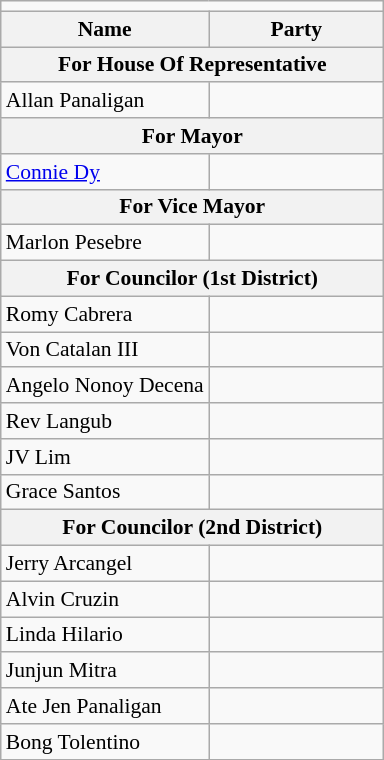<table class=wikitable style="font-size:90%">
<tr>
<td colspan=5 bgcolor=></td>
</tr>
<tr>
<th !width=150px>Name</th>
<th colspan=2 width=110px>Party</th>
</tr>
<tr>
<th colspan="3">For House Of Representative</th>
</tr>
<tr>
<td>Allan Panaligan</td>
<td></td>
</tr>
<tr>
<th colspan="3">For Mayor</th>
</tr>
<tr>
<td><a href='#'>Connie Dy</a></td>
<td></td>
</tr>
<tr>
<th colspan="3">For Vice Mayor</th>
</tr>
<tr>
<td>Marlon Pesebre</td>
<td></td>
</tr>
<tr>
<th colspan="3">For Councilor (1st District)</th>
</tr>
<tr>
<td>Romy Cabrera</td>
<td></td>
</tr>
<tr>
<td>Von Catalan III</td>
<td></td>
</tr>
<tr>
<td>Angelo Nonoy Decena</td>
<td></td>
</tr>
<tr>
<td>Rev Langub</td>
<td></td>
</tr>
<tr>
<td>JV Lim</td>
<td></td>
</tr>
<tr>
<td>Grace Santos</td>
<td></td>
</tr>
<tr>
<th colspan="3">For Councilor (2nd District)</th>
</tr>
<tr>
<td>Jerry Arcangel</td>
<td></td>
</tr>
<tr>
<td>Alvin Cruzin</td>
<td></td>
</tr>
<tr>
<td>Linda Hilario</td>
<td></td>
</tr>
<tr>
<td>Junjun Mitra</td>
<td></td>
</tr>
<tr>
<td>Ate Jen Panaligan</td>
<td></td>
</tr>
<tr>
<td>Bong Tolentino</td>
<td></td>
</tr>
</table>
